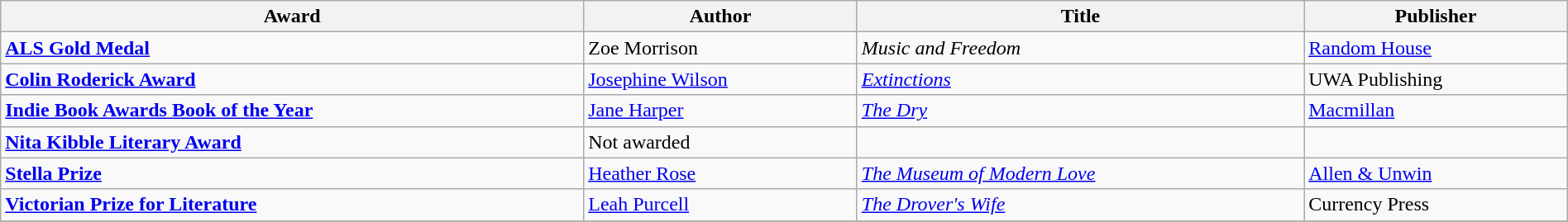<table class="wikitable" width=100%>
<tr>
<th>Award</th>
<th>Author</th>
<th>Title</th>
<th>Publisher</th>
</tr>
<tr>
<td><strong><a href='#'>ALS Gold Medal</a></strong></td>
<td>Zoe Morrison</td>
<td><em>Music and Freedom</em></td>
<td><a href='#'>Random House</a></td>
</tr>
<tr>
<td><strong><a href='#'>Colin Roderick Award</a></strong></td>
<td><a href='#'>Josephine Wilson</a></td>
<td><em><a href='#'>Extinctions</a></em></td>
<td>UWA Publishing</td>
</tr>
<tr>
<td><strong><a href='#'>Indie Book Awards Book of the Year</a></strong></td>
<td><a href='#'>Jane Harper</a></td>
<td><em><a href='#'>The Dry</a></em></td>
<td><a href='#'>Macmillan</a></td>
</tr>
<tr>
<td><strong><a href='#'>Nita Kibble Literary Award</a></strong></td>
<td>Not awarded</td>
<td></td>
<td></td>
</tr>
<tr>
<td><strong><a href='#'>Stella Prize</a></strong></td>
<td><a href='#'>Heather Rose</a></td>
<td><em><a href='#'>The Museum of Modern Love</a></em></td>
<td><a href='#'>Allen & Unwin</a></td>
</tr>
<tr>
<td><strong><a href='#'>Victorian Prize for Literature</a></strong></td>
<td><a href='#'>Leah Purcell</a></td>
<td><em><a href='#'>The Drover's Wife</a></em></td>
<td>Currency Press</td>
</tr>
<tr>
</tr>
</table>
